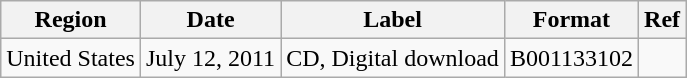<table class="wikitable" style="text-align:center;">
<tr>
<th>Region</th>
<th>Date</th>
<th>Label</th>
<th>Format</th>
<th>Ref</th>
</tr>
<tr>
<td>United States</td>
<td>July 12, 2011</td>
<td rowspan="3">CD, Digital download</td>
<td>B001133102</td>
<td></td>
</tr>
</table>
